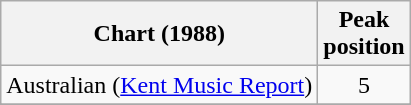<table class="wikitable sortable plainrowheaders">
<tr>
<th>Chart (1988)</th>
<th>Peak<br>position</th>
</tr>
<tr>
<td>Australian (<a href='#'>Kent Music Report</a>)</td>
<td align="center">5</td>
</tr>
<tr>
</tr>
<tr>
</tr>
<tr>
</tr>
<tr>
</tr>
<tr>
</tr>
<tr>
</tr>
<tr>
</tr>
<tr>
</tr>
</table>
